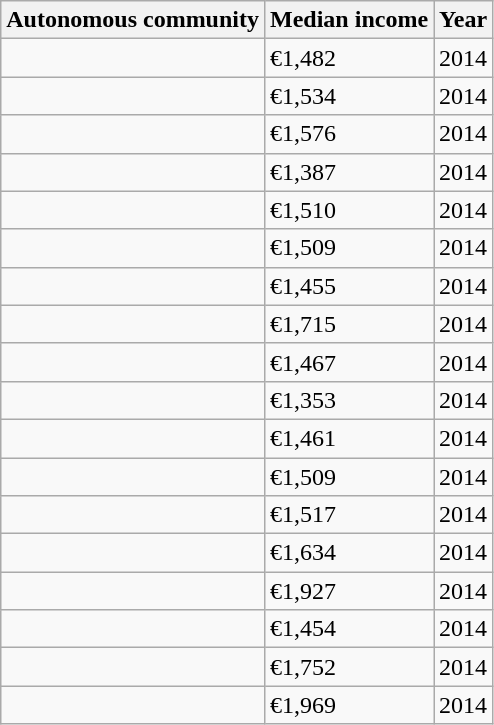<table class="wikitable sortable mw-collapsible">
<tr>
<th>Autonomous community</th>
<th>Median income</th>
<th>Year</th>
</tr>
<tr>
<td></td>
<td>€1,482</td>
<td>2014</td>
</tr>
<tr>
<td></td>
<td>€1,534</td>
<td>2014</td>
</tr>
<tr>
<td></td>
<td>€1,576</td>
<td>2014</td>
</tr>
<tr>
<td></td>
<td>€1,387</td>
<td>2014</td>
</tr>
<tr>
<td></td>
<td>€1,510</td>
<td>2014</td>
</tr>
<tr>
<td></td>
<td>€1,509</td>
<td>2014</td>
</tr>
<tr>
<td></td>
<td>€1,455</td>
<td>2014</td>
</tr>
<tr>
<td></td>
<td>€1,715</td>
<td>2014</td>
</tr>
<tr>
<td></td>
<td>€1,467</td>
<td>2014</td>
</tr>
<tr>
<td></td>
<td>€1,353</td>
<td>2014</td>
</tr>
<tr>
<td></td>
<td>€1,461</td>
<td>2014</td>
</tr>
<tr>
<td></td>
<td>€1,509</td>
<td>2014</td>
</tr>
<tr>
<td></td>
<td>€1,517</td>
<td>2014</td>
</tr>
<tr>
<td></td>
<td>€1,634</td>
<td>2014</td>
</tr>
<tr>
<td></td>
<td>€1,927</td>
<td>2014</td>
</tr>
<tr>
<td></td>
<td>€1,454</td>
<td>2014</td>
</tr>
<tr>
<td></td>
<td>€1,752</td>
<td>2014</td>
</tr>
<tr>
<td></td>
<td>€1,969</td>
<td>2014</td>
</tr>
</table>
